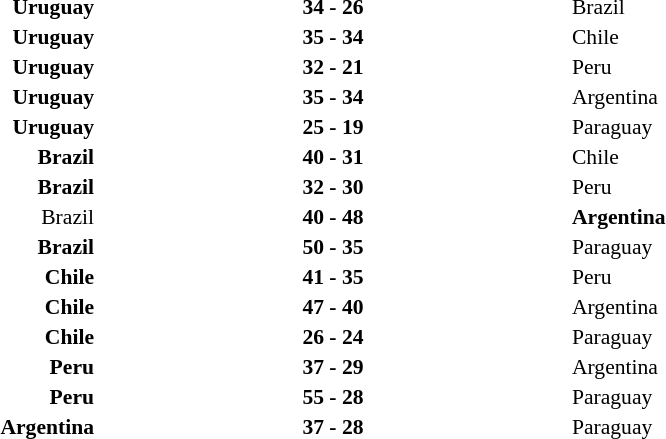<table width=75% cellspacing=1>
<tr>
<th width=25%></th>
<th width=25%></th>
<th width=25%></th>
</tr>
<tr style=font-size:90%>
<td align=right><strong>Uruguay</strong></td>
<td align=center><strong>34 - 26</strong></td>
<td>Brazil</td>
</tr>
<tr style=font-size:90%>
<td align=right><strong>Uruguay</strong></td>
<td align=center><strong>35 - 34</strong></td>
<td>Chile</td>
</tr>
<tr style=font-size:90%>
<td align=right><strong>Uruguay</strong></td>
<td align=center><strong>32 - 21</strong></td>
<td>Peru</td>
</tr>
<tr style=font-size:90%>
<td align=right><strong>Uruguay</strong></td>
<td align=center><strong>35 - 34</strong></td>
<td>Argentina</td>
</tr>
<tr style=font-size:90%>
<td align=right><strong>Uruguay</strong></td>
<td align=center><strong>25 - 19</strong></td>
<td>Paraguay</td>
</tr>
<tr style=font-size:90%>
<td align=right><strong>Brazil</strong></td>
<td align=center><strong>40 - 31</strong></td>
<td>Chile</td>
</tr>
<tr style=font-size:90%>
<td align=right><strong>Brazil</strong></td>
<td align=center><strong>32 - 30</strong></td>
<td>Peru</td>
</tr>
<tr style=font-size:90%>
<td align=right>Brazil</td>
<td align=center><strong>40 - 48</strong></td>
<td><strong>Argentina</strong></td>
</tr>
<tr style=font-size:90%>
<td align=right><strong>Brazil</strong></td>
<td align=center><strong>50 - 35</strong></td>
<td>Paraguay</td>
</tr>
<tr style=font-size:90%>
<td align=right><strong>Chile</strong></td>
<td align=center><strong>41 - 35</strong></td>
<td>Peru</td>
</tr>
<tr style=font-size:90%>
<td align=right><strong>Chile</strong></td>
<td align=center><strong>47 - 40</strong></td>
<td>Argentina</td>
</tr>
<tr style=font-size:90%>
<td align=right><strong>Chile</strong></td>
<td align=center><strong>26 - 24</strong></td>
<td>Paraguay</td>
</tr>
<tr style=font-size:90%>
<td align=right><strong>Peru</strong></td>
<td align=center><strong>37 - 29</strong></td>
<td>Argentina</td>
</tr>
<tr style=font-size:90%>
<td align=right><strong>Peru</strong></td>
<td align=center><strong>55 - 28</strong></td>
<td>Paraguay</td>
</tr>
<tr style=font-size:90%>
<td align=right><strong>Argentina</strong></td>
<td align=center><strong>37 - 28</strong></td>
<td>Paraguay</td>
</tr>
</table>
